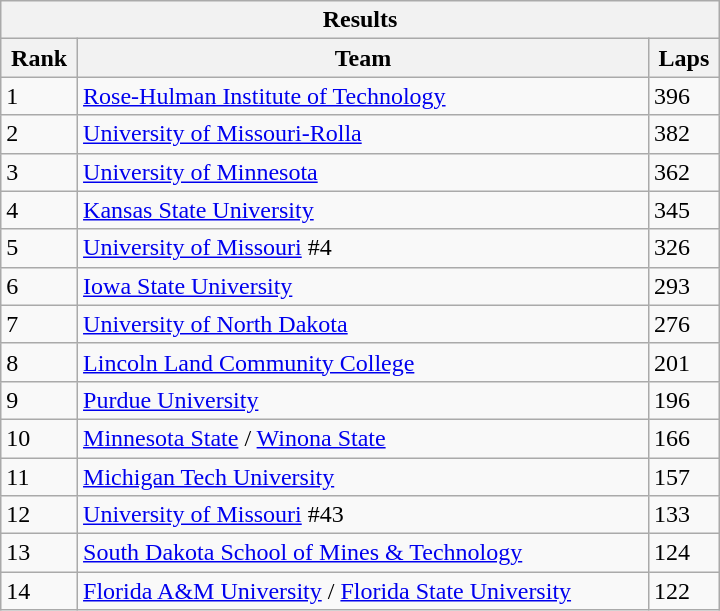<table class="wikitable collapsible collapsed" style="min-width:30em;">
<tr>
<th colspan=3>Results</th>
</tr>
<tr>
<th>Rank</th>
<th>Team</th>
<th>Laps</th>
</tr>
<tr>
<td>1</td>
<td><a href='#'>Rose-Hulman Institute of Technology</a></td>
<td>396</td>
</tr>
<tr>
<td>2</td>
<td><a href='#'>University of Missouri-Rolla</a></td>
<td>382</td>
</tr>
<tr>
<td>3</td>
<td><a href='#'>University of Minnesota</a></td>
<td>362</td>
</tr>
<tr>
<td>4</td>
<td><a href='#'>Kansas State University</a></td>
<td>345</td>
</tr>
<tr>
<td>5</td>
<td><a href='#'>University of Missouri</a> #4</td>
<td>326</td>
</tr>
<tr>
<td>6</td>
<td><a href='#'>Iowa State University</a></td>
<td>293</td>
</tr>
<tr>
<td>7</td>
<td><a href='#'>University of North Dakota</a></td>
<td>276</td>
</tr>
<tr>
<td>8</td>
<td><a href='#'>Lincoln Land Community College</a></td>
<td>201</td>
</tr>
<tr>
<td>9</td>
<td><a href='#'>Purdue University</a></td>
<td>196</td>
</tr>
<tr>
<td>10</td>
<td><a href='#'>Minnesota State</a> / <a href='#'>Winona State</a></td>
<td>166</td>
</tr>
<tr>
<td>11</td>
<td><a href='#'>Michigan Tech University</a></td>
<td>157</td>
</tr>
<tr>
<td>12</td>
<td><a href='#'>University of Missouri</a> #43</td>
<td>133</td>
</tr>
<tr>
<td>13</td>
<td><a href='#'>South Dakota School of Mines & Technology</a></td>
<td>124</td>
</tr>
<tr>
<td>14</td>
<td><a href='#'>Florida A&M University</a> / <a href='#'>Florida State University</a></td>
<td>122</td>
</tr>
</table>
